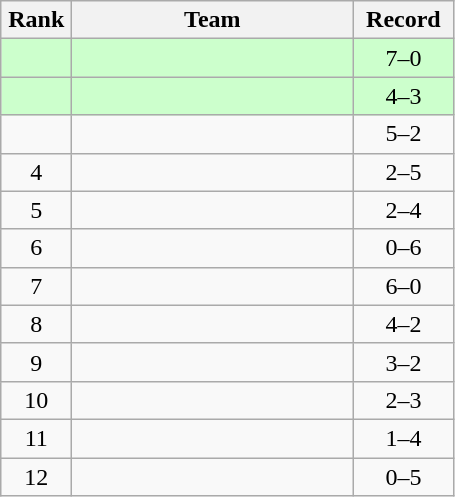<table class="wikitable" style="text-align: center;">
<tr>
<th width=40>Rank</th>
<th width=180>Team</th>
<th width=60>Record</th>
</tr>
<tr bgcolor="#ccffcc">
<td></td>
<td align=left></td>
<td>7–0</td>
</tr>
<tr bgcolor="#ccffcc">
<td></td>
<td align=left></td>
<td>4–3</td>
</tr>
<tr>
<td></td>
<td align=left></td>
<td>5–2</td>
</tr>
<tr>
<td>4</td>
<td align=left></td>
<td>2–5</td>
</tr>
<tr>
<td>5</td>
<td align=left></td>
<td>2–4</td>
</tr>
<tr>
<td>6</td>
<td align=left></td>
<td>0–6</td>
</tr>
<tr>
<td>7</td>
<td align=left></td>
<td>6–0</td>
</tr>
<tr>
<td>8</td>
<td align=left></td>
<td>4–2</td>
</tr>
<tr>
<td>9</td>
<td align=left></td>
<td>3–2</td>
</tr>
<tr>
<td>10</td>
<td align=left></td>
<td>2–3</td>
</tr>
<tr>
<td>11</td>
<td align=left></td>
<td>1–4</td>
</tr>
<tr>
<td>12</td>
<td align=left></td>
<td>0–5</td>
</tr>
</table>
